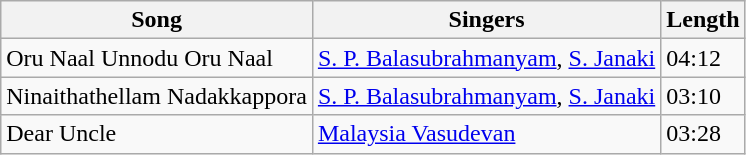<table class="wikitable">
<tr>
<th>Song</th>
<th>Singers</th>
<th>Length</th>
</tr>
<tr>
<td>Oru Naal Unnodu Oru Naal</td>
<td><a href='#'>S. P. Balasubrahmanyam</a>, <a href='#'>S. Janaki</a></td>
<td>04:12</td>
</tr>
<tr>
<td>Ninaithathellam Nadakkappora</td>
<td><a href='#'>S. P. Balasubrahmanyam</a>, <a href='#'>S. Janaki</a></td>
<td>03:10</td>
</tr>
<tr>
<td>Dear Uncle</td>
<td><a href='#'>Malaysia Vasudevan</a></td>
<td>03:28</td>
</tr>
</table>
